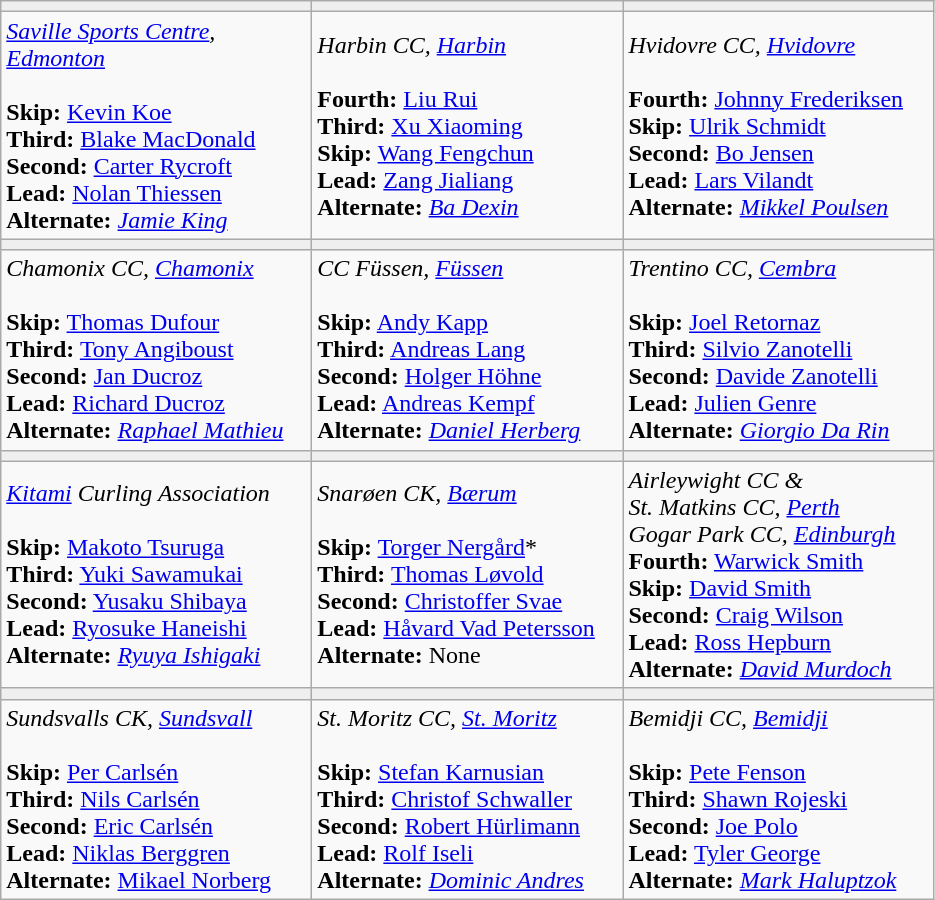<table class="wikitable">
<tr>
<th style="background:#efefef; width:200px;"></th>
<th style="background:#efefef; width:200px;"></th>
<th style="background:#efefef; width:200px;"></th>
</tr>
<tr>
<td><em><a href='#'>Saville Sports Centre</a>, <a href='#'>Edmonton</a></em><br><br><strong>Skip:</strong> <a href='#'>Kevin Koe</a> <br>
<strong>Third:</strong> <a href='#'>Blake MacDonald</a> <br>
<strong>Second:</strong> <a href='#'>Carter Rycroft</a> <br>
<strong>Lead:</strong> <a href='#'>Nolan Thiessen</a> <br>
<strong>Alternate:</strong> <em><a href='#'>Jamie King</a></em></td>
<td><em>Harbin CC, <a href='#'>Harbin</a></em><br><br><strong>Fourth:</strong> <a href='#'>Liu Rui</a> <br>
<strong>Third:</strong>  <a href='#'>Xu Xiaoming</a> <br>
<strong>Skip:</strong>  <a href='#'>Wang Fengchun</a> <br>
<strong>Lead:</strong> <a href='#'>Zang Jialiang</a> <br>
<strong>Alternate:</strong> <em><a href='#'>Ba Dexin</a></em></td>
<td><em>Hvidovre CC, <a href='#'>Hvidovre</a></em> <br><br><strong>Fourth:</strong> <a href='#'>Johnny Frederiksen</a> <br>
<strong>Skip:</strong> <a href='#'>Ulrik Schmidt</a> <br>
<strong>Second:</strong> <a href='#'>Bo Jensen</a> <br>
<strong>Lead:</strong> <a href='#'>Lars Vilandt</a> <br>
<strong>Alternate:</strong> <em><a href='#'>Mikkel Poulsen</a></em></td>
</tr>
<tr>
<th style="background:#efefef; width:200px;"></th>
<th style="background:#efefef; width:200px;"></th>
<th style="background:#efefef; width:200px;"></th>
</tr>
<tr>
<td><em>Chamonix CC, <a href='#'>Chamonix</a></em> <br><br><strong>Skip:</strong> <a href='#'>Thomas Dufour</a> <br>
<strong>Third:</strong> <a href='#'>Tony Angiboust</a> <br>
<strong>Second:</strong> <a href='#'>Jan Ducroz</a> <br>
<strong>Lead:</strong> <a href='#'>Richard Ducroz</a> <br>
<strong>Alternate:</strong> <em><a href='#'>Raphael Mathieu</a></em></td>
<td><em>CC Füssen, <a href='#'>Füssen</a></em> <br><br><strong>Skip:</strong> <a href='#'>Andy Kapp</a> <br>
<strong>Third:</strong> <a href='#'>Andreas Lang</a> <br>
<strong>Second:</strong> <a href='#'>Holger Höhne</a> <br>
<strong>Lead:</strong> <a href='#'>Andreas Kempf</a> <br>
<strong>Alternate:</strong> <em><a href='#'>Daniel Herberg</a></em></td>
<td><em>Trentino CC, <a href='#'>Cembra</a></em> <br><br><strong>Skip:</strong> <a href='#'>Joel Retornaz</a><br>
<strong>Third:</strong> <a href='#'>Silvio Zanotelli</a> <br>
<strong>Second:</strong> <a href='#'>Davide Zanotelli</a> <br>
<strong>Lead:</strong> <a href='#'>Julien Genre</a> <br>
<strong>Alternate:</strong> <em><a href='#'>Giorgio Da Rin</a></em></td>
</tr>
<tr>
<th style="background:#efefef; width:200px;"></th>
<th style="background:#efefef; width:200px;"></th>
<th style="background:#efefef; width:200px;"></th>
</tr>
<tr>
<td><em><a href='#'>Kitami</a> Curling Association</em> <br><br><strong>Skip:</strong> <a href='#'>Makoto Tsuruga</a> <br>
<strong>Third:</strong> <a href='#'>Yuki Sawamukai</a> <br>
<strong>Second:</strong> <a href='#'>Yusaku Shibaya</a> <br>
<strong>Lead:</strong> <a href='#'>Ryosuke Haneishi</a> <br>
<strong>Alternate:</strong> <em><a href='#'>Ryuya Ishigaki</a></em></td>
<td><em>Snarøen CK, <a href='#'>Bærum</a></em><br><br><strong>Skip:</strong> <a href='#'>Torger Nergård</a>* <br>
<strong>Third:</strong> <a href='#'>Thomas Løvold</a> <br>
<strong>Second:</strong> <a href='#'>Christoffer Svae</a> <br>
<strong>Lead:</strong> <a href='#'>Håvard Vad Petersson</a><br>
<strong>Alternate:</strong> None</td>
<td><em>Airleywight CC & <br> St. Matkins CC, <a href='#'>Perth</a> <br> Gogar Park CC, <a href='#'>Edinburgh</a></em><br><strong>Fourth:</strong> <a href='#'>Warwick Smith</a> <br>
<strong>Skip:</strong> <a href='#'>David Smith</a> <br>
<strong>Second:</strong> <a href='#'>Craig Wilson</a> <br>
<strong>Lead:</strong> <a href='#'>Ross Hepburn</a> <br>
<strong>Alternate:</strong> <em><a href='#'>David Murdoch</a></em></td>
</tr>
<tr>
<th style="background:#efefef; width:200px;"></th>
<th style="background:#efefef; width:200px;"></th>
<th style="background:#efefef; width:200px;"></th>
</tr>
<tr>
<td><em>Sundsvalls CK, <a href='#'>Sundsvall</a></em> <br><br><strong>Skip:</strong> <a href='#'>Per Carlsén</a> <br>
<strong>Third:</strong> <a href='#'>Nils Carlsén</a> <br>
<strong>Second:</strong> <a href='#'>Eric Carlsén</a> <br>
<strong>Lead:</strong> <a href='#'>Niklas Berggren</a> <br>
<strong>Alternate:</strong> <a href='#'>Mikael Norberg</a></td>
<td><em>St. Moritz CC, <a href='#'>St. Moritz</a> <br></em><br><strong>Skip:</strong> <a href='#'>Stefan Karnusian</a> <br>
<strong>Third:</strong> <a href='#'>Christof Schwaller</a> <br>
<strong>Second:</strong> <a href='#'>Robert Hürlimann</a> <br>
<strong>Lead:</strong> <a href='#'>Rolf Iseli</a> <br>
<strong>Alternate:</strong> <em><a href='#'>Dominic Andres</a></em></td>
<td><em>Bemidji CC, <a href='#'>Bemidji</a></em> <br><br><strong>Skip:</strong> <a href='#'>Pete Fenson</a> <br>
<strong>Third:</strong> <a href='#'>Shawn Rojeski</a> <br>
<strong>Second:</strong> <a href='#'>Joe Polo</a> <br>
<strong>Lead:</strong> <a href='#'>Tyler George</a> <br>
<strong>Alternate:</strong> <em><a href='#'>Mark Haluptzok</a></em></td>
</tr>
</table>
